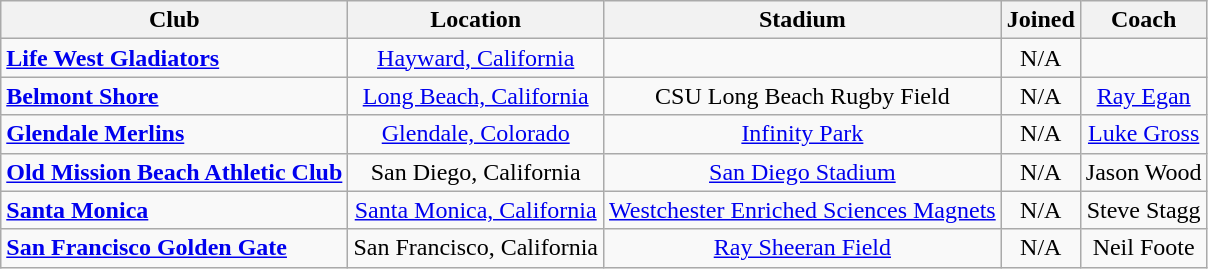<table class="wikitable" style="text-align: center;">
<tr>
<th>Club</th>
<th>Location</th>
<th>Stadium</th>
<th>Joined</th>
<th>Coach</th>
</tr>
<tr>
<td align="left"><strong><a href='#'>Life West Gladiators</a></strong></td>
<td><a href='#'>Hayward, California</a></td>
<td></td>
<td>N/A</td>
<td></td>
</tr>
<tr>
<td align="left"><a href='#'><strong>Belmont Shore</strong></a></td>
<td><a href='#'>Long Beach, California</a></td>
<td>CSU Long Beach Rugby Field</td>
<td>N/A</td>
<td><a href='#'>Ray Egan</a></td>
</tr>
<tr>
<td align="left"><strong><a href='#'>Glendale Merlins</a></strong></td>
<td><a href='#'>Glendale, Colorado</a></td>
<td><a href='#'>Infinity Park</a></td>
<td>N/A</td>
<td><a href='#'>Luke Gross</a></td>
</tr>
<tr>
<td align="left"><a href='#'><strong>Old Mission Beach Athletic Club</strong></a></td>
<td>San Diego, California</td>
<td><a href='#'>San Diego Stadium</a></td>
<td>N/A</td>
<td>Jason Wood</td>
</tr>
<tr>
<td align="left"><a href='#'><strong>Santa Monica</strong></a></td>
<td><a href='#'>Santa Monica, California</a></td>
<td><a href='#'>Westchester Enriched Sciences Magnets</a></td>
<td>N/A</td>
<td>Steve Stagg</td>
</tr>
<tr>
<td align="left"><a href='#'><strong>San Francisco Golden Gate</strong></a></td>
<td>San Francisco, California</td>
<td><a href='#'>Ray Sheeran Field</a></td>
<td>N/A</td>
<td>Neil Foote</td>
</tr>
</table>
